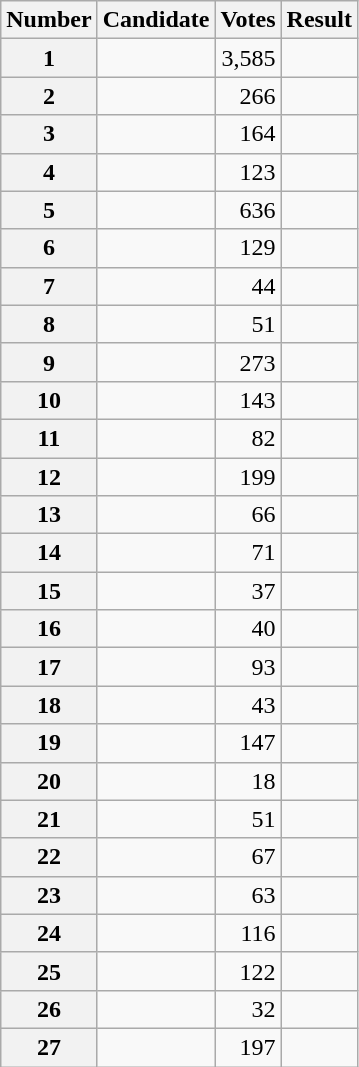<table class="wikitable sortable">
<tr>
<th scope="col">Number</th>
<th scope="col">Candidate</th>
<th scope="col">Votes</th>
<th scope="col">Result</th>
</tr>
<tr>
<th scope="row">1</th>
<td></td>
<td style="text-align:right">3,585</td>
<td></td>
</tr>
<tr>
<th scope="row">2</th>
<td></td>
<td style="text-align:right">266</td>
<td></td>
</tr>
<tr>
<th scope="row">3</th>
<td></td>
<td style="text-align:right">164</td>
<td></td>
</tr>
<tr>
<th scope="row">4</th>
<td></td>
<td style="text-align:right">123</td>
<td></td>
</tr>
<tr>
<th scope="row">5</th>
<td></td>
<td style="text-align:right">636</td>
<td></td>
</tr>
<tr>
<th scope="row">6</th>
<td></td>
<td style="text-align:right">129</td>
<td></td>
</tr>
<tr>
<th scope="row">7</th>
<td></td>
<td style="text-align:right">44</td>
<td></td>
</tr>
<tr>
<th scope="row">8</th>
<td></td>
<td style="text-align:right">51</td>
<td></td>
</tr>
<tr>
<th scope="row">9</th>
<td></td>
<td style="text-align:right">273</td>
<td></td>
</tr>
<tr>
<th scope="row">10</th>
<td></td>
<td style="text-align:right">143</td>
<td></td>
</tr>
<tr>
<th scope="row">11</th>
<td></td>
<td style="text-align:right">82</td>
<td></td>
</tr>
<tr>
<th scope="row">12</th>
<td></td>
<td style="text-align:right">199</td>
<td></td>
</tr>
<tr>
<th scope="row">13</th>
<td></td>
<td style="text-align:right">66</td>
<td></td>
</tr>
<tr>
<th scope="row">14</th>
<td></td>
<td style="text-align:right">71</td>
<td></td>
</tr>
<tr>
<th scope="row">15</th>
<td></td>
<td style="text-align:right">37</td>
<td></td>
</tr>
<tr>
<th scope="row">16</th>
<td></td>
<td style="text-align:right">40</td>
<td></td>
</tr>
<tr>
<th scope="row">17</th>
<td></td>
<td style="text-align:right">93</td>
<td></td>
</tr>
<tr>
<th scope="row">18</th>
<td></td>
<td style="text-align:right">43</td>
<td></td>
</tr>
<tr>
<th scope="row">19</th>
<td></td>
<td style="text-align:right">147</td>
<td></td>
</tr>
<tr>
<th scope="row">20</th>
<td></td>
<td style="text-align:right">18</td>
<td></td>
</tr>
<tr>
<th scope="row">21</th>
<td></td>
<td style="text-align:right">51</td>
<td></td>
</tr>
<tr>
<th scope="row">22</th>
<td></td>
<td style="text-align:right">67</td>
<td></td>
</tr>
<tr>
<th scope="row">23</th>
<td></td>
<td style="text-align:right">63</td>
<td></td>
</tr>
<tr>
<th scope="row">24</th>
<td></td>
<td style="text-align:right">116</td>
<td></td>
</tr>
<tr>
<th scope="row">25</th>
<td></td>
<td style="text-align:right">122</td>
<td></td>
</tr>
<tr>
<th scope="row">26</th>
<td></td>
<td style="text-align:right">32</td>
<td></td>
</tr>
<tr>
<th scope="row">27</th>
<td></td>
<td style="text-align:right">197</td>
<td></td>
</tr>
</table>
